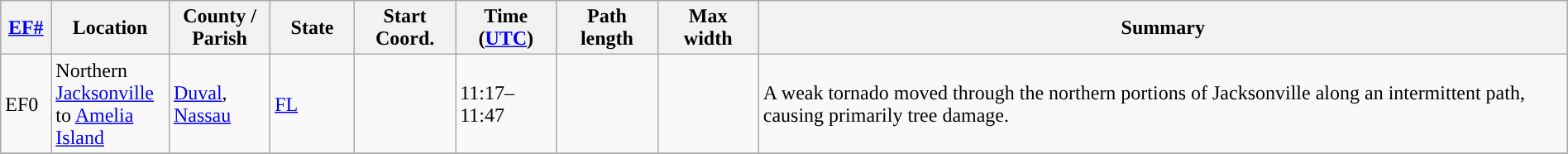<table class="wikitable sortable" style="width:100%;">
<tr>
<th scope="col"  style="width:3%; text-align:center;"><a href='#'>EF#</a></th>
<th scope="col"  style="width:7%; text-align:center;" class="unsortable">Location</th>
<th scope="col"  style="width:6%; text-align:center;" class="unsortable">County / Parish</th>
<th scope="col"  style="width:5%; text-align:center;">State</th>
<th scope="col"  style="width:6%; text-align:center;">Start Coord.</th>
<th scope="col"  style="width:6%; text-align:center;">Time (<a href='#'>UTC</a>)</th>
<th scope="col"  style="width:6%; text-align:center;">Path length</th>
<th scope="col"  style="width:6%; text-align:center;">Max width</th>
<th scope="col" class="unsortable" style="width:48%; text-align:center;">Summary</th>
</tr>
<tr>
<td>EF0</td>
<td>Northern <a href='#'>Jacksonville</a> to <a href='#'>Amelia Island</a></td>
<td><a href='#'>Duval</a>, <a href='#'>Nassau</a></td>
<td><a href='#'>FL</a></td>
<td></td>
<td>11:17–11:47</td>
<td></td>
<td></td>
<td>A weak tornado moved through the northern portions of Jacksonville along an intermittent path, causing primarily tree damage.</td>
</tr>
<tr>
</tr>
</table>
